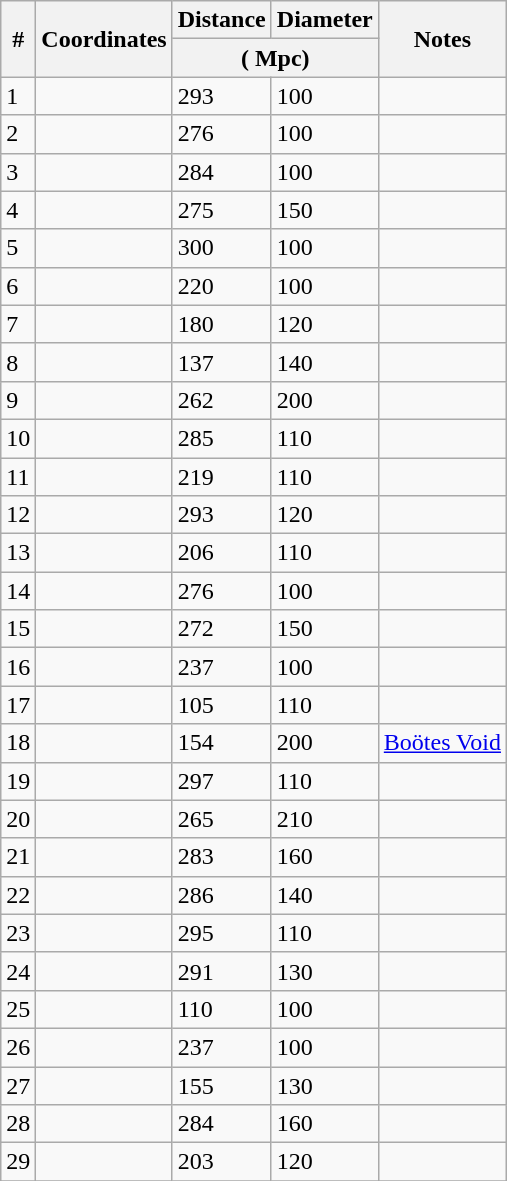<table class="wikitable sortable">
<tr>
<th rowspan=2>#</th>
<th rowspan=2>Coordinates</th>
<th>Distance</th>
<th>Diameter</th>
<th rowspan=2>Notes</th>
</tr>
<tr>
<th colspan=2>( Mpc)</th>
</tr>
<tr>
<td>1</td>
<td> </td>
<td>293</td>
<td>100</td>
<td></td>
</tr>
<tr>
<td>2</td>
<td> </td>
<td>276</td>
<td>100</td>
<td></td>
</tr>
<tr>
<td>3</td>
<td> </td>
<td>284</td>
<td>100</td>
<td></td>
</tr>
<tr>
<td>4</td>
<td> </td>
<td>275</td>
<td>150</td>
<td></td>
</tr>
<tr>
<td>5</td>
<td> </td>
<td>300</td>
<td>100</td>
<td></td>
</tr>
<tr>
<td>6</td>
<td> </td>
<td>220</td>
<td>100</td>
<td></td>
</tr>
<tr>
<td>7</td>
<td> </td>
<td>180</td>
<td>120</td>
<td></td>
</tr>
<tr>
<td>8</td>
<td> </td>
<td>137</td>
<td>140</td>
<td></td>
</tr>
<tr>
<td>9</td>
<td> </td>
<td>262</td>
<td>200</td>
<td></td>
</tr>
<tr>
<td>10</td>
<td> </td>
<td>285</td>
<td>110</td>
<td></td>
</tr>
<tr>
<td>11</td>
<td> </td>
<td>219</td>
<td>110</td>
<td></td>
</tr>
<tr>
<td>12</td>
<td> </td>
<td>293</td>
<td>120</td>
<td></td>
</tr>
<tr>
<td>13</td>
<td> </td>
<td>206</td>
<td>110</td>
<td></td>
</tr>
<tr>
<td>14</td>
<td> </td>
<td>276</td>
<td>100</td>
<td></td>
</tr>
<tr>
<td>15</td>
<td> </td>
<td>272</td>
<td>150</td>
<td></td>
</tr>
<tr>
<td>16</td>
<td> </td>
<td>237</td>
<td>100</td>
<td></td>
</tr>
<tr>
<td>17</td>
<td> </td>
<td>105</td>
<td>110</td>
<td></td>
</tr>
<tr>
<td>18</td>
<td> </td>
<td>154</td>
<td>200</td>
<td><a href='#'>Boötes Void</a></td>
</tr>
<tr>
<td>19</td>
<td> </td>
<td>297</td>
<td>110</td>
<td></td>
</tr>
<tr>
<td>20</td>
<td> </td>
<td>265</td>
<td>210</td>
<td></td>
</tr>
<tr>
<td>21</td>
<td> </td>
<td>283</td>
<td>160</td>
<td></td>
</tr>
<tr>
<td>22</td>
<td> </td>
<td>286</td>
<td>140</td>
<td></td>
</tr>
<tr>
<td>23</td>
<td> </td>
<td>295</td>
<td>110</td>
<td></td>
</tr>
<tr>
<td>24</td>
<td> </td>
<td>291</td>
<td>130</td>
<td></td>
</tr>
<tr>
<td>25</td>
<td> </td>
<td>110</td>
<td>100</td>
<td></td>
</tr>
<tr>
<td>26</td>
<td> </td>
<td>237</td>
<td>100</td>
<td></td>
</tr>
<tr>
<td>27</td>
<td> </td>
<td>155</td>
<td>130</td>
<td></td>
</tr>
<tr>
<td>28</td>
<td> </td>
<td>284</td>
<td>160</td>
<td></td>
</tr>
<tr>
<td>29</td>
<td> </td>
<td>203</td>
<td>120</td>
<td></td>
</tr>
<tr>
</tr>
</table>
